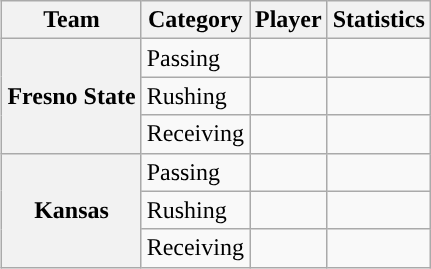<table class="wikitable" style="float:right">
<tr>
<th>Team</th>
<th>Category</th>
<th>Player</th>
<th>Statistics</th>
</tr>
<tr>
<th rowspan=3>Fresno State</th>
<td>Passing</td>
<td></td>
<td></td>
</tr>
<tr>
<td>Rushing</td>
<td></td>
<td></td>
</tr>
<tr>
<td>Receiving</td>
<td></td>
<td></td>
</tr>
<tr>
<th rowspan=3>Kansas</th>
<td>Passing</td>
<td></td>
<td></td>
</tr>
<tr>
<td>Rushing</td>
<td></td>
<td></td>
</tr>
<tr>
<td>Receiving</td>
<td></td>
<td></td>
</tr>
</table>
